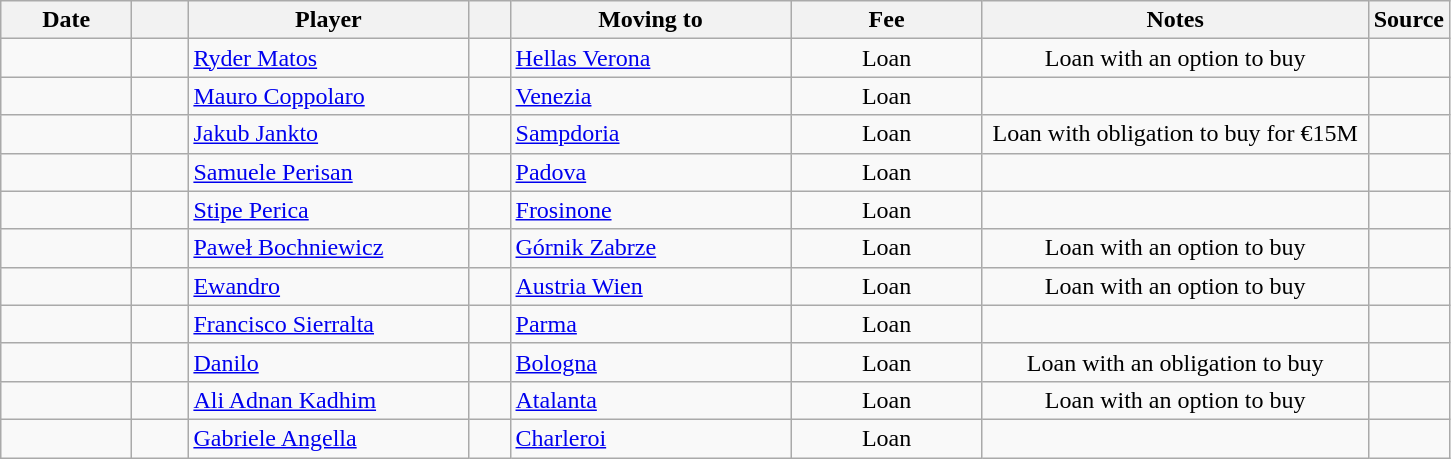<table class="wikitable sortable">
<tr>
<th style="width:80px;">Date</th>
<th style="width:30px;"></th>
<th style="width:180px;">Player</th>
<th style="width:20px;"></th>
<th style="width:180px;">Moving to</th>
<th style="width:120px;" class="unsortable">Fee</th>
<th style="width:250px;" class="unsortable">Notes</th>
<th style="width:20px;">Source</th>
</tr>
<tr>
<td></td>
<td align=center></td>
<td> <a href='#'>Ryder Matos</a></td>
<td align=center></td>
<td> <a href='#'>Hellas Verona</a></td>
<td align=center>Loan</td>
<td align=center>Loan with an option to buy</td>
<td></td>
</tr>
<tr>
<td></td>
<td align=center></td>
<td> <a href='#'>Mauro Coppolaro</a></td>
<td align=center></td>
<td> <a href='#'>Venezia</a></td>
<td align=center>Loan</td>
<td align=center></td>
<td></td>
</tr>
<tr>
<td></td>
<td align=center></td>
<td> <a href='#'>Jakub Jankto</a></td>
<td align=center></td>
<td> <a href='#'>Sampdoria</a></td>
<td align=center>Loan</td>
<td align=center>Loan with obligation to buy for €15M</td>
<td></td>
</tr>
<tr>
<td></td>
<td align=center></td>
<td> <a href='#'>Samuele Perisan</a></td>
<td align=center></td>
<td> <a href='#'>Padova</a></td>
<td align=center>Loan</td>
<td align=center></td>
<td></td>
</tr>
<tr>
<td></td>
<td align=center></td>
<td> <a href='#'>Stipe Perica</a></td>
<td align=center></td>
<td> <a href='#'>Frosinone</a></td>
<td align=center>Loan</td>
<td align=center></td>
<td></td>
</tr>
<tr>
<td></td>
<td align=center></td>
<td> <a href='#'>Paweł Bochniewicz</a></td>
<td align=center></td>
<td> <a href='#'>Górnik Zabrze</a></td>
<td align=center>Loan</td>
<td align=center>Loan with an option to buy</td>
<td></td>
</tr>
<tr>
<td></td>
<td align=center></td>
<td> <a href='#'>Ewandro</a></td>
<td align=center></td>
<td> <a href='#'>Austria Wien</a></td>
<td align=center>Loan</td>
<td align=center>Loan with an option to buy</td>
<td></td>
</tr>
<tr>
<td></td>
<td align=center></td>
<td> <a href='#'>Francisco Sierralta</a></td>
<td align=center></td>
<td> <a href='#'>Parma</a></td>
<td align=center>Loan</td>
<td align=center></td>
<td></td>
</tr>
<tr>
<td></td>
<td align=center></td>
<td> <a href='#'>Danilo</a></td>
<td align=center></td>
<td> <a href='#'>Bologna</a></td>
<td align=center>Loan</td>
<td align=center>Loan with an obligation to buy</td>
<td></td>
</tr>
<tr>
<td></td>
<td align=center></td>
<td> <a href='#'>Ali Adnan Kadhim</a></td>
<td align=center></td>
<td> <a href='#'>Atalanta</a></td>
<td align=center>Loan</td>
<td align=center>Loan with an option to buy</td>
<td></td>
</tr>
<tr>
<td></td>
<td align=center></td>
<td> <a href='#'>Gabriele Angella</a></td>
<td align=center></td>
<td> <a href='#'>Charleroi</a></td>
<td align=center>Loan</td>
<td align=center></td>
<td></td>
</tr>
</table>
